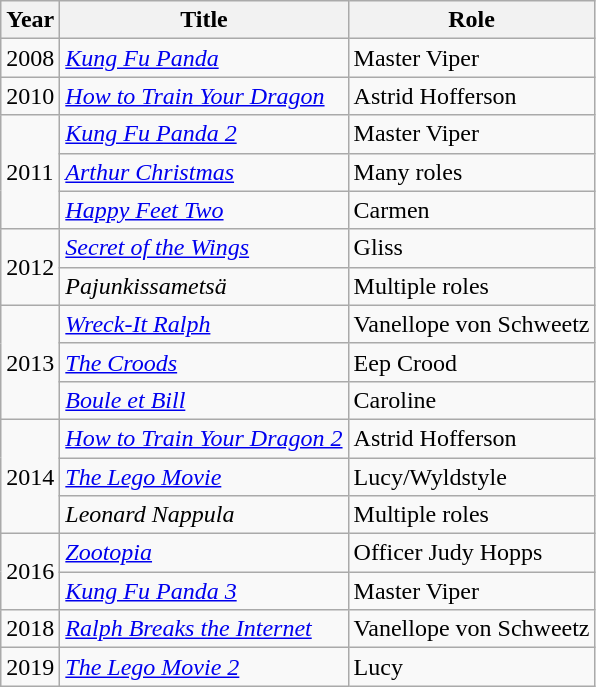<table class="wikitable">
<tr>
<th>Year</th>
<th>Title</th>
<th>Role</th>
</tr>
<tr>
<td>2008</td>
<td><em><a href='#'>Kung Fu Panda</a></em></td>
<td>Master Viper</td>
</tr>
<tr>
<td>2010</td>
<td><a href='#'><em>How to Train Your Dragon</em></a></td>
<td>Astrid Hofferson</td>
</tr>
<tr>
<td rowspan="3">2011</td>
<td><em><a href='#'>Kung Fu Panda 2</a></em></td>
<td>Master Viper</td>
</tr>
<tr>
<td><em><a href='#'>Arthur Christmas</a></em></td>
<td>Many roles</td>
</tr>
<tr>
<td><em><a href='#'>Happy Feet Two</a></em></td>
<td>Carmen</td>
</tr>
<tr>
<td rowspan="2">2012</td>
<td><em><a href='#'>Secret of the Wings</a></em></td>
<td>Gliss</td>
</tr>
<tr>
<td><em>Pajunkissametsä</em></td>
<td>Multiple roles</td>
</tr>
<tr>
<td rowspan="3">2013</td>
<td><em><a href='#'>Wreck-It Ralph</a></em></td>
<td>Vanellope von Schweetz</td>
</tr>
<tr>
<td><em><a href='#'>The Croods</a></em></td>
<td>Eep Crood</td>
</tr>
<tr>
<td><em><a href='#'>Boule et Bill</a></em></td>
<td>Caroline</td>
</tr>
<tr>
<td rowspan="3">2014</td>
<td><em><a href='#'>How to Train Your Dragon 2</a></em></td>
<td>Astrid Hofferson</td>
</tr>
<tr>
<td><em><a href='#'>The Lego Movie</a></em></td>
<td>Lucy/Wyldstyle</td>
</tr>
<tr>
<td><em>Leonard Nappula</em></td>
<td>Multiple roles</td>
</tr>
<tr>
<td rowspan="2">2016</td>
<td><em><a href='#'>Zootopia</a></em></td>
<td>Officer Judy Hopps</td>
</tr>
<tr>
<td><em><a href='#'>Kung Fu Panda 3</a></em></td>
<td>Master Viper</td>
</tr>
<tr>
<td>2018</td>
<td><em><a href='#'>Ralph Breaks the Internet</a></em></td>
<td>Vanellope von Schweetz</td>
</tr>
<tr>
<td>2019</td>
<td><em><a href='#'>The Lego Movie 2</a></em></td>
<td>Lucy</td>
</tr>
</table>
